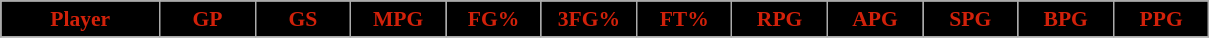<table class="wikitable sortable" style="font-size:90%; text-align:center;">
<tr>
<th style="background:#000000;color:#d1210a;" width="10%">Player</th>
<th style="background:#000000;color:#d1210a;" width="6%">GP</th>
<th style="background:#000000;color:#d1210a;" width="6%">GS</th>
<th style="background:#000000;color:#d1210a;" width="6%">MPG</th>
<th style="background:#000000;color:#d1210a;" width="6%">FG%</th>
<th style="background:#000000;color:#d1210a;" width="6%">3FG%</th>
<th style="background:#000000;color:#d1210a;" width="6%">FT%</th>
<th style="background:#000000;color:#d1210a;" width="6%">RPG</th>
<th style="background:#000000;color:#d1210a;" width="6%">APG</th>
<th style="background:#000000;color:#d1210a;" width="6%">SPG</th>
<th style="background:#000000;color:#d1210a;" width="6%">BPG</th>
<th style="background:#000000;color:#d1210a;" width="6%">PPG</th>
</tr>
<tr>
</tr>
</table>
